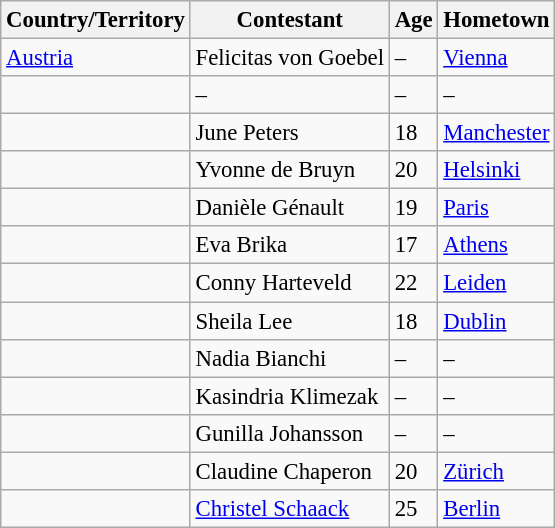<table class="wikitable sortable" style="font-size: 95%;">
<tr>
<th>Country/Territory</th>
<th>Contestant</th>
<th>Age</th>
<th>Hometown</th>
</tr>
<tr>
<td> <a href='#'>Austria</a></td>
<td>Felicitas von Goebel</td>
<td>–</td>
<td><a href='#'>Vienna</a></td>
</tr>
<tr>
<td></td>
<td>–</td>
<td>–</td>
<td>–</td>
</tr>
<tr>
<td></td>
<td>June Peters</td>
<td>18</td>
<td><a href='#'>Manchester</a></td>
</tr>
<tr>
<td></td>
<td>Yvonne de Bruyn</td>
<td>20</td>
<td><a href='#'>Helsinki</a></td>
</tr>
<tr>
<td></td>
<td>Danièle Génault</td>
<td>19</td>
<td><a href='#'>Paris</a></td>
</tr>
<tr>
<td></td>
<td>Eva Brika</td>
<td>17</td>
<td><a href='#'>Athens</a></td>
</tr>
<tr>
<td></td>
<td>Conny Harteveld</td>
<td>22</td>
<td><a href='#'>Leiden</a></td>
</tr>
<tr>
<td></td>
<td>Sheila Lee</td>
<td>18</td>
<td><a href='#'>Dublin</a></td>
</tr>
<tr>
<td></td>
<td>Nadia Bianchi</td>
<td>–</td>
<td>–</td>
</tr>
<tr>
<td></td>
<td>Kasindria Klimezak</td>
<td>–</td>
<td>–</td>
</tr>
<tr>
<td></td>
<td>Gunilla Johansson</td>
<td>–</td>
<td>–</td>
</tr>
<tr>
<td></td>
<td>Claudine Chaperon</td>
<td>20</td>
<td><a href='#'>Zürich</a></td>
</tr>
<tr>
<td></td>
<td><a href='#'>Christel Schaack</a></td>
<td>25</td>
<td><a href='#'>Berlin</a></td>
</tr>
</table>
